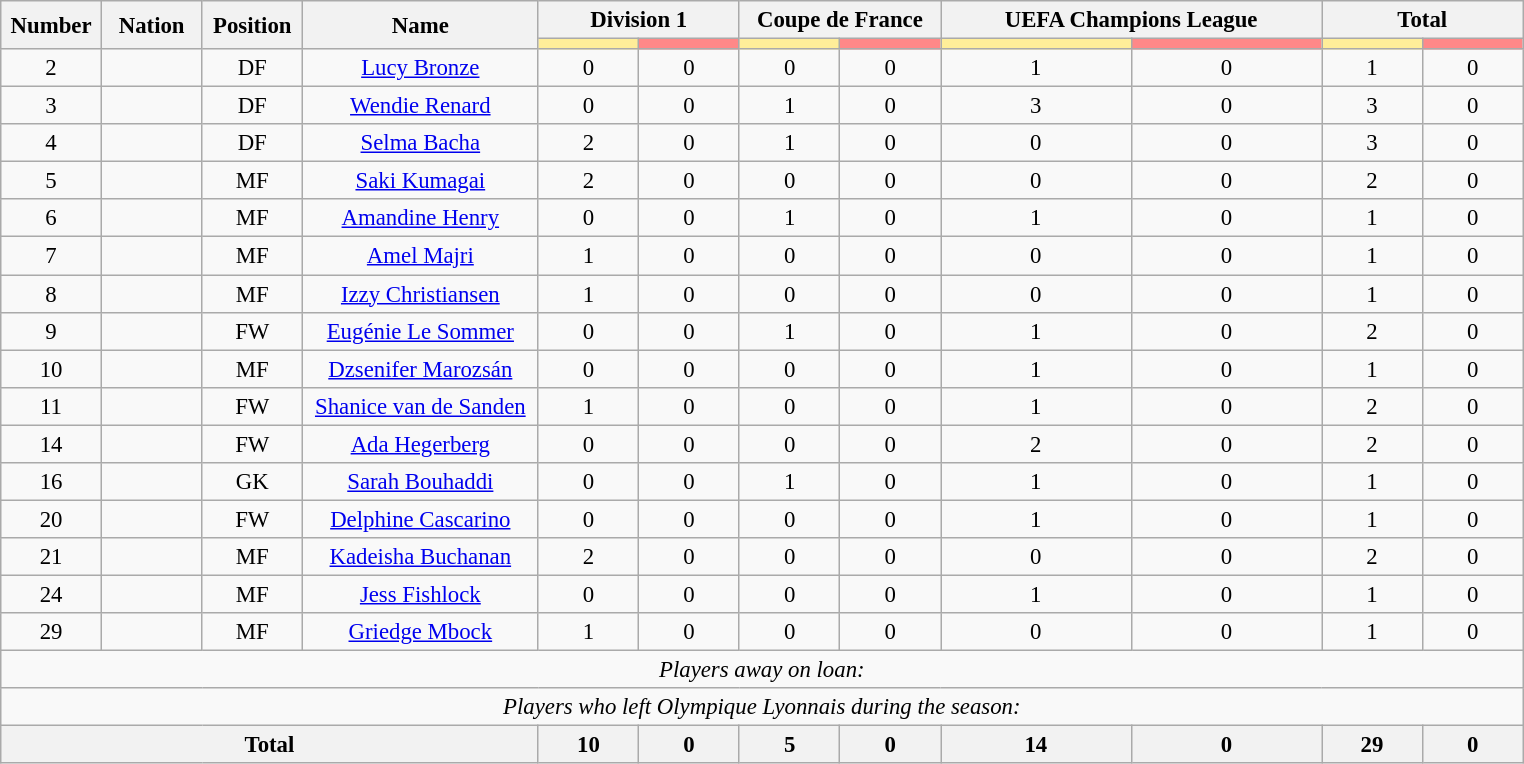<table class="wikitable" style="font-size: 95%; text-align: center;">
<tr>
<th rowspan=2 width=60>Number</th>
<th rowspan=2 width=60>Nation</th>
<th rowspan=2 width=60>Position</th>
<th rowspan=2 width=150>Name</th>
<th colspan=2>Division 1</th>
<th colspan=2>Coupe de France</th>
<th colspan=2>UEFA Champions League</th>
<th colspan=2>Total</th>
</tr>
<tr>
<th style="width:60px; background:#fe9;"></th>
<th style="width:60px; background:#ff8888;"></th>
<th style="width:60px; background:#fe9;"></th>
<th style="width:60px; background:#ff8888;"></th>
<th style="width:120px; background:#fe9;"></th>
<th style="width:120px; background:#ff8888;"></th>
<th style="width:60px; background:#fe9;"></th>
<th style="width:60px; background:#ff8888;"></th>
</tr>
<tr>
<td>2</td>
<td></td>
<td>DF</td>
<td><a href='#'>Lucy Bronze</a></td>
<td>0</td>
<td>0</td>
<td>0</td>
<td>0</td>
<td>1</td>
<td>0</td>
<td>1</td>
<td>0</td>
</tr>
<tr>
<td>3</td>
<td></td>
<td>DF</td>
<td><a href='#'>Wendie Renard</a></td>
<td>0</td>
<td>0</td>
<td>1</td>
<td>0</td>
<td>3</td>
<td>0</td>
<td>3</td>
<td>0</td>
</tr>
<tr>
<td>4</td>
<td></td>
<td>DF</td>
<td><a href='#'>Selma Bacha</a></td>
<td>2</td>
<td>0</td>
<td>1</td>
<td>0</td>
<td>0</td>
<td>0</td>
<td>3</td>
<td>0</td>
</tr>
<tr>
<td>5</td>
<td></td>
<td>MF</td>
<td><a href='#'>Saki Kumagai</a></td>
<td>2</td>
<td>0</td>
<td>0</td>
<td>0</td>
<td>0</td>
<td>0</td>
<td>2</td>
<td>0</td>
</tr>
<tr>
<td>6</td>
<td></td>
<td>MF</td>
<td><a href='#'>Amandine Henry</a></td>
<td>0</td>
<td>0</td>
<td>1</td>
<td>0</td>
<td>1</td>
<td>0</td>
<td>1</td>
<td>0</td>
</tr>
<tr>
<td>7</td>
<td></td>
<td>MF</td>
<td><a href='#'>Amel Majri</a></td>
<td>1</td>
<td>0</td>
<td>0</td>
<td>0</td>
<td>0</td>
<td>0</td>
<td>1</td>
<td>0</td>
</tr>
<tr>
<td>8</td>
<td></td>
<td>MF</td>
<td><a href='#'>Izzy Christiansen</a></td>
<td>1</td>
<td>0</td>
<td>0</td>
<td>0</td>
<td>0</td>
<td>0</td>
<td>1</td>
<td>0</td>
</tr>
<tr>
<td>9</td>
<td></td>
<td>FW</td>
<td><a href='#'>Eugénie Le Sommer</a></td>
<td>0</td>
<td>0</td>
<td>1</td>
<td>0</td>
<td>1</td>
<td>0</td>
<td>2</td>
<td>0</td>
</tr>
<tr>
<td>10</td>
<td></td>
<td>MF</td>
<td><a href='#'>Dzsenifer Marozsán</a></td>
<td>0</td>
<td>0</td>
<td>0</td>
<td>0</td>
<td>1</td>
<td>0</td>
<td>1</td>
<td>0</td>
</tr>
<tr>
<td>11</td>
<td></td>
<td>FW</td>
<td><a href='#'>Shanice van de Sanden</a></td>
<td>1</td>
<td>0</td>
<td>0</td>
<td>0</td>
<td>1</td>
<td>0</td>
<td>2</td>
<td>0</td>
</tr>
<tr>
<td>14</td>
<td></td>
<td>FW</td>
<td><a href='#'>Ada Hegerberg</a></td>
<td>0</td>
<td>0</td>
<td>0</td>
<td>0</td>
<td>2</td>
<td>0</td>
<td>2</td>
<td>0</td>
</tr>
<tr>
<td>16</td>
<td></td>
<td>GK</td>
<td><a href='#'>Sarah Bouhaddi</a></td>
<td>0</td>
<td>0</td>
<td>1</td>
<td>0</td>
<td>1</td>
<td>0</td>
<td>1</td>
<td>0</td>
</tr>
<tr>
<td>20</td>
<td></td>
<td>FW</td>
<td><a href='#'>Delphine Cascarino</a></td>
<td>0</td>
<td>0</td>
<td>0</td>
<td>0</td>
<td>1</td>
<td>0</td>
<td>1</td>
<td>0</td>
</tr>
<tr>
<td>21</td>
<td></td>
<td>MF</td>
<td><a href='#'>Kadeisha Buchanan</a></td>
<td>2</td>
<td>0</td>
<td>0</td>
<td>0</td>
<td>0</td>
<td>0</td>
<td>2</td>
<td>0</td>
</tr>
<tr>
<td>24</td>
<td></td>
<td>MF</td>
<td><a href='#'>Jess Fishlock</a></td>
<td>0</td>
<td>0</td>
<td>0</td>
<td>0</td>
<td>1</td>
<td>0</td>
<td>1</td>
<td>0</td>
</tr>
<tr>
<td>29</td>
<td></td>
<td>MF</td>
<td><a href='#'>Griedge Mbock</a></td>
<td>1</td>
<td>0</td>
<td>0</td>
<td>0</td>
<td>0</td>
<td>0</td>
<td>1</td>
<td>0</td>
</tr>
<tr>
<td colspan="13"><em>Players away on loan:</em></td>
</tr>
<tr>
<td colspan="13"><em>Players who left Olympique Lyonnais during the season:</em></td>
</tr>
<tr>
<th colspan=4>Total</th>
<th>10</th>
<th>0</th>
<th>5</th>
<th>0</th>
<th>14</th>
<th>0</th>
<th>29</th>
<th>0</th>
</tr>
</table>
